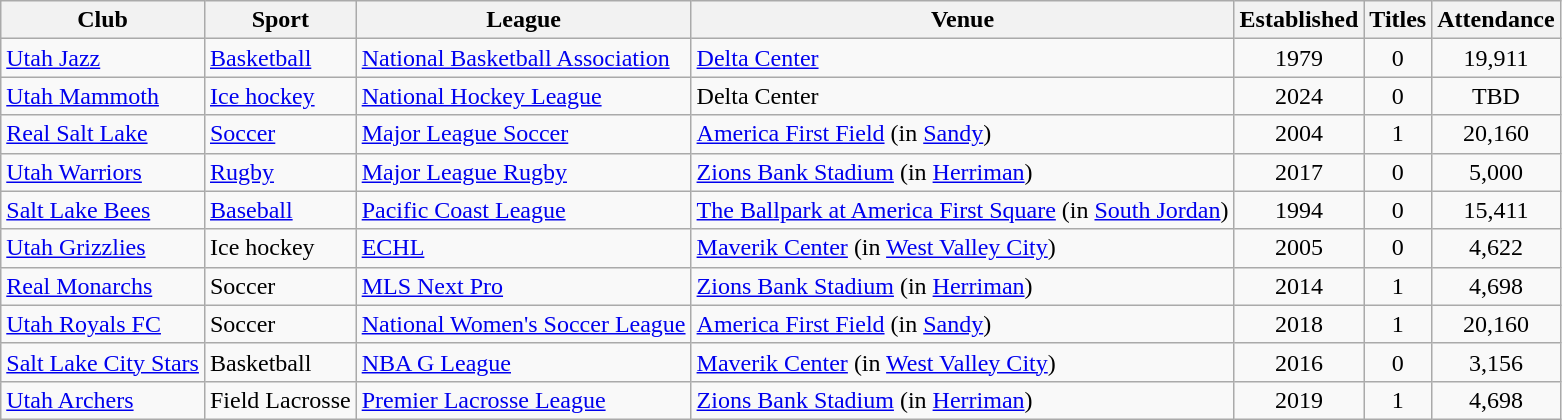<table class="wikitable">
<tr>
<th>Club</th>
<th>Sport</th>
<th>League</th>
<th>Venue</th>
<th>Established</th>
<th>Titles</th>
<th>Attendance</th>
</tr>
<tr>
<td><a href='#'>Utah Jazz</a></td>
<td><a href='#'>Basketball</a></td>
<td><a href='#'>National Basketball Association</a></td>
<td><a href='#'>Delta Center</a></td>
<td style="text-align:center">1979</td>
<td style="text-align:center">0</td>
<td style="text-align:center">19,911</td>
</tr>
<tr>
<td><a href='#'>Utah Mammoth</a></td>
<td><a href='#'>Ice hockey</a></td>
<td><a href='#'>National Hockey League</a></td>
<td>Delta Center</td>
<td style="text-align:center">2024</td>
<td style="text-align:center">0</td>
<td style="text-align:center">TBD</td>
</tr>
<tr>
<td><a href='#'>Real Salt Lake</a></td>
<td><a href='#'>Soccer</a></td>
<td><a href='#'>Major League Soccer</a></td>
<td><a href='#'>America First Field</a> (in <a href='#'>Sandy</a>)</td>
<td style="text-align:center">2004</td>
<td style="text-align:center">1</td>
<td style="text-align:center">20,160</td>
</tr>
<tr>
<td><a href='#'>Utah Warriors</a></td>
<td><a href='#'>Rugby</a></td>
<td><a href='#'>Major League Rugby</a></td>
<td><a href='#'>Zions Bank Stadium</a> (in <a href='#'>Herriman</a>)</td>
<td style="text-align:center">2017</td>
<td style="text-align:center">0</td>
<td style="text-align:center">5,000</td>
</tr>
<tr>
<td><a href='#'>Salt Lake Bees</a></td>
<td><a href='#'>Baseball</a></td>
<td><a href='#'>Pacific Coast League</a></td>
<td><a href='#'>The Ballpark at America First Square</a> (in <a href='#'>South Jordan</a>)</td>
<td style="text-align:center">1994</td>
<td style="text-align:center">0</td>
<td style="text-align:center">15,411</td>
</tr>
<tr>
<td><a href='#'>Utah Grizzlies</a></td>
<td>Ice hockey</td>
<td><a href='#'>ECHL</a></td>
<td><a href='#'>Maverik Center</a> (in <a href='#'>West Valley City</a>)</td>
<td style="text-align:center">2005</td>
<td style="text-align:center">0</td>
<td style="text-align:center">4,622</td>
</tr>
<tr>
<td><a href='#'>Real Monarchs</a></td>
<td>Soccer</td>
<td><a href='#'>MLS Next Pro</a></td>
<td><a href='#'>Zions Bank Stadium</a> (in <a href='#'>Herriman</a>)</td>
<td style="text-align:center">2014</td>
<td style="text-align:center">1</td>
<td style="text-align:center">4,698</td>
</tr>
<tr>
<td><a href='#'>Utah Royals FC</a></td>
<td>Soccer</td>
<td><a href='#'>National Women's Soccer League</a></td>
<td><a href='#'>America First Field</a> (in <a href='#'>Sandy</a>)</td>
<td style="text-align:center">2018</td>
<td style="text-align:center">1</td>
<td style="text-align:center">20,160</td>
</tr>
<tr>
<td><a href='#'>Salt Lake City Stars</a></td>
<td>Basketball</td>
<td><a href='#'>NBA G League</a></td>
<td><a href='#'>Maverik Center</a> (in <a href='#'>West Valley City</a>)</td>
<td style="text-align:center">2016</td>
<td style="text-align:center">0</td>
<td style="text-align:center">3,156</td>
</tr>
<tr>
<td><a href='#'>Utah Archers</a></td>
<td>Field Lacrosse</td>
<td><a href='#'>Premier Lacrosse League</a></td>
<td><a href='#'>Zions Bank Stadium</a> (in <a href='#'>Herriman</a>)</td>
<td style="text-align:center">2019</td>
<td style="text-align:center">1</td>
<td style="text-align:center">4,698</td>
</tr>
</table>
